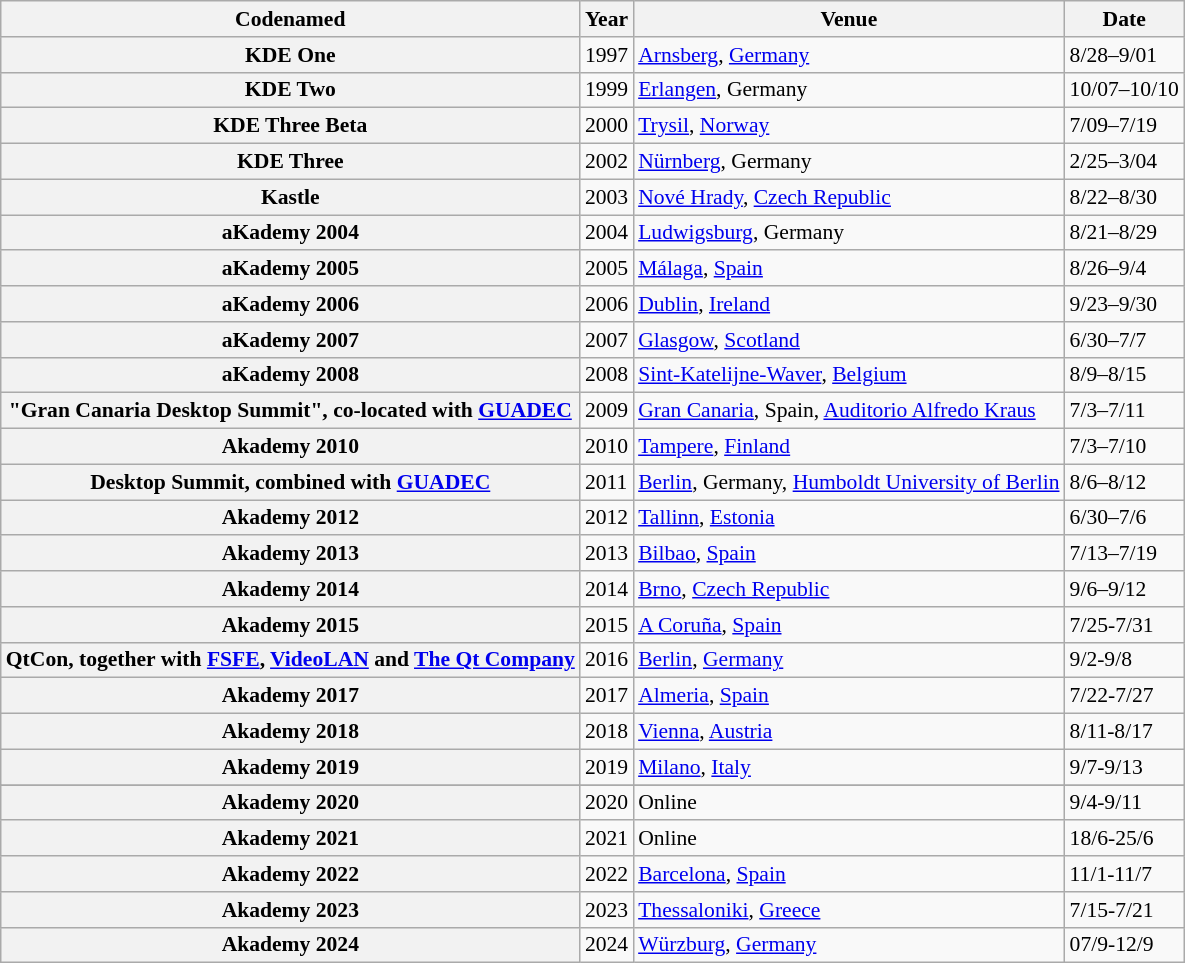<table class="wikitable" style="font-size:90%;">
<tr>
<th>Codenamed</th>
<th>Year</th>
<th>Venue</th>
<th>Date</th>
</tr>
<tr>
<th>KDE One</th>
<td>1997</td>
<td><a href='#'>Arnsberg</a>, <a href='#'>Germany</a></td>
<td>8/28–9/01</td>
</tr>
<tr>
<th>KDE Two</th>
<td>1999</td>
<td><a href='#'>Erlangen</a>, Germany</td>
<td>10/07–10/10</td>
</tr>
<tr>
<th>KDE Three Beta</th>
<td>2000</td>
<td><a href='#'>Trysil</a>, <a href='#'>Norway</a></td>
<td>7/09–7/19</td>
</tr>
<tr>
<th>KDE Three</th>
<td>2002</td>
<td><a href='#'>Nürnberg</a>, Germany</td>
<td>2/25–3/04</td>
</tr>
<tr>
<th>Kastle</th>
<td>2003</td>
<td><a href='#'>Nové Hrady</a>, <a href='#'>Czech Republic</a></td>
<td>8/22–8/30</td>
</tr>
<tr>
<th>aKademy 2004</th>
<td>2004</td>
<td><a href='#'>Ludwigsburg</a>, Germany</td>
<td>8/21–8/29</td>
</tr>
<tr>
<th>aKademy 2005</th>
<td>2005</td>
<td><a href='#'>Málaga</a>, <a href='#'>Spain</a></td>
<td>8/26–9/4</td>
</tr>
<tr>
<th>aKademy 2006</th>
<td>2006</td>
<td><a href='#'>Dublin</a>, <a href='#'>Ireland</a></td>
<td>9/23–9/30</td>
</tr>
<tr>
<th>aKademy 2007</th>
<td>2007</td>
<td><a href='#'>Glasgow</a>, <a href='#'>Scotland</a></td>
<td>6/30–7/7</td>
</tr>
<tr>
<th>aKademy 2008</th>
<td>2008</td>
<td><a href='#'>Sint-Katelijne-Waver</a>, <a href='#'>Belgium</a></td>
<td>8/9–8/15</td>
</tr>
<tr>
<th>"Gran Canaria Desktop Summit", co-located with <a href='#'>GUADEC</a></th>
<td>2009</td>
<td><a href='#'>Gran Canaria</a>, Spain, <a href='#'>Auditorio Alfredo Kraus</a></td>
<td>7/3–7/11</td>
</tr>
<tr>
<th>Akademy 2010</th>
<td>2010</td>
<td><a href='#'>Tampere</a>, <a href='#'>Finland</a></td>
<td>7/3–7/10</td>
</tr>
<tr>
<th>Desktop Summit, combined with <a href='#'>GUADEC</a></th>
<td>2011</td>
<td><a href='#'>Berlin</a>, Germany, <a href='#'>Humboldt University of Berlin</a></td>
<td>8/6–8/12</td>
</tr>
<tr>
<th>Akademy 2012</th>
<td>2012</td>
<td><a href='#'>Tallinn</a>, <a href='#'>Estonia</a></td>
<td>6/30–7/6</td>
</tr>
<tr>
<th>Akademy 2013</th>
<td>2013</td>
<td><a href='#'>Bilbao</a>, <a href='#'>Spain</a></td>
<td>7/13–7/19</td>
</tr>
<tr>
<th>Akademy 2014</th>
<td>2014</td>
<td><a href='#'>Brno</a>, <a href='#'>Czech Republic</a></td>
<td>9/6–9/12</td>
</tr>
<tr>
<th>Akademy 2015</th>
<td>2015</td>
<td><a href='#'>A Coruña</a>, <a href='#'>Spain</a></td>
<td>7/25-7/31</td>
</tr>
<tr>
<th>QtCon, together with <a href='#'>FSFE</a>, <a href='#'>VideoLAN</a> and <a href='#'>The Qt Company</a></th>
<td>2016</td>
<td><a href='#'>Berlin</a>, <a href='#'>Germany</a></td>
<td>9/2-9/8</td>
</tr>
<tr>
<th>Akademy 2017</th>
<td>2017</td>
<td><a href='#'>Almeria</a>, <a href='#'>Spain</a></td>
<td>7/22-7/27</td>
</tr>
<tr>
<th>Akademy 2018</th>
<td>2018</td>
<td><a href='#'>Vienna</a>, <a href='#'>Austria</a></td>
<td>8/11-8/17</td>
</tr>
<tr>
<th>Akademy 2019</th>
<td>2019</td>
<td><a href='#'>Milano</a>, <a href='#'>Italy</a></td>
<td>9/7-9/13</td>
</tr>
<tr>
</tr>
<tr>
<th>Akademy 2020</th>
<td>2020</td>
<td>Online</td>
<td>9/4-9/11</td>
</tr>
<tr>
<th>Akademy 2021</th>
<td>2021</td>
<td>Online</td>
<td>18/6-25/6</td>
</tr>
<tr>
<th>Akademy 2022</th>
<td>2022</td>
<td><a href='#'>Barcelona</a>, <a href='#'>Spain</a></td>
<td>11/1-11/7</td>
</tr>
<tr>
<th>Akademy 2023</th>
<td>2023</td>
<td><a href='#'>Thessaloniki</a>, <a href='#'>Greece</a></td>
<td>7/15-7/21</td>
</tr>
<tr>
<th>Akademy 2024</th>
<td>2024</td>
<td><a href='#'>Würzburg</a>, <a href='#'>Germany</a></td>
<td>07/9-12/9</td>
</tr>
</table>
